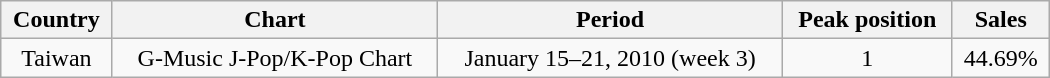<table class="wikitable" style="text-align:center; width:700px">
<tr>
<th>Country</th>
<th>Chart</th>
<th>Period</th>
<th>Peak position</th>
<th>Sales</th>
</tr>
<tr>
<td>Taiwan</td>
<td>G-Music J-Pop/K-Pop Chart</td>
<td>January 15–21, 2010 (week 3)</td>
<td>1</td>
<td>44.69%</td>
</tr>
</table>
